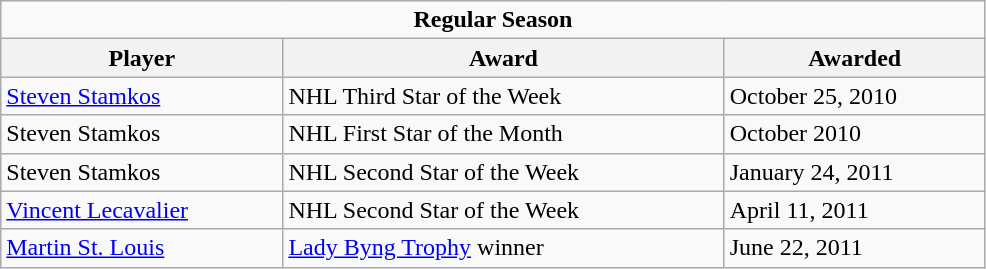<table class="wikitable" style="width:52%;">
<tr>
<td colspan="10" style="text-align:center;"><strong>Regular Season</strong></td>
</tr>
<tr>
<th>Player</th>
<th>Award</th>
<th>Awarded</th>
</tr>
<tr>
<td><a href='#'>Steven Stamkos</a></td>
<td>NHL Third Star of the Week</td>
<td>October 25, 2010</td>
</tr>
<tr>
<td>Steven Stamkos</td>
<td>NHL First Star of the Month</td>
<td>October 2010</td>
</tr>
<tr>
<td>Steven Stamkos</td>
<td>NHL Second Star of the Week</td>
<td>January 24, 2011</td>
</tr>
<tr>
<td><a href='#'>Vincent Lecavalier</a></td>
<td>NHL Second Star of the Week</td>
<td>April 11, 2011</td>
</tr>
<tr>
<td><a href='#'>Martin St. Louis</a></td>
<td><a href='#'>Lady Byng Trophy</a> winner</td>
<td>June 22, 2011</td>
</tr>
</table>
